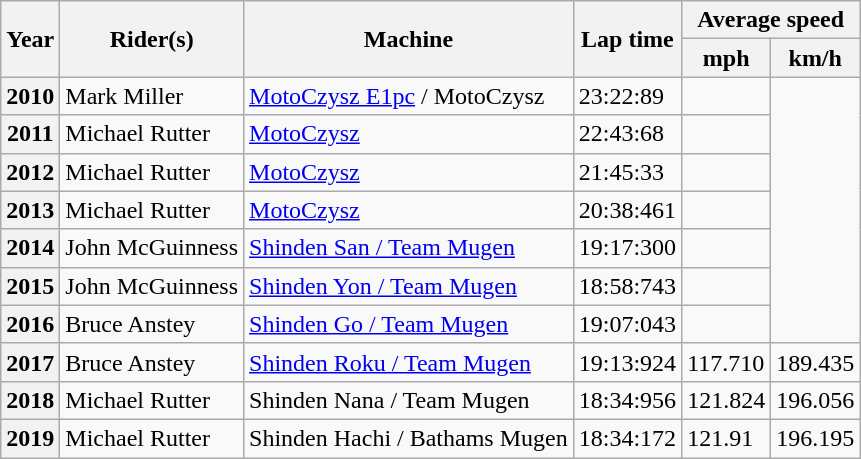<table class="wikitable sortable">
<tr>
<th rowspan=2>Year</th>
<th rowspan=2>Rider(s)</th>
<th rowspan=2>Machine</th>
<th rowspan=2>Lap time</th>
<th colspan=2>Average speed</th>
</tr>
<tr>
<th>mph</th>
<th>km/h</th>
</tr>
<tr>
<th>2010</th>
<td>Mark Miller</td>
<td><a href='#'>MotoCzysz E1pc</a> / MotoCzysz</td>
<td>23:22:89</td>
<td></td>
</tr>
<tr>
<th>2011</th>
<td>Michael Rutter</td>
<td><a href='#'>MotoCzysz</a></td>
<td>22:43:68</td>
<td></td>
</tr>
<tr>
<th>2012</th>
<td>Michael Rutter</td>
<td><a href='#'>MotoCzysz</a></td>
<td>21:45:33</td>
<td></td>
</tr>
<tr>
<th>2013</th>
<td>Michael Rutter</td>
<td><a href='#'>MotoCzysz</a></td>
<td>20:38:461</td>
<td></td>
</tr>
<tr>
<th>2014</th>
<td>John McGuinness</td>
<td><a href='#'>Shinden San / Team Mugen</a></td>
<td>19:17:300</td>
<td></td>
</tr>
<tr>
<th>2015</th>
<td>John McGuinness</td>
<td><a href='#'>Shinden Yon / Team Mugen</a></td>
<td>18:58:743</td>
<td></td>
</tr>
<tr>
<th>2016</th>
<td>Bruce Anstey</td>
<td><a href='#'>Shinden Go / Team Mugen</a></td>
<td>19:07:043</td>
<td></td>
</tr>
<tr>
<th>2017</th>
<td>Bruce Anstey</td>
<td><a href='#'>Shinden Roku / Team Mugen</a></td>
<td>19:13:924</td>
<td>117.710</td>
<td>189.435</td>
</tr>
<tr>
<th>2018</th>
<td>Michael Rutter</td>
<td>Shinden Nana / Team Mugen</td>
<td>18:34:956</td>
<td>121.824</td>
<td>196.056</td>
</tr>
<tr>
<th>2019</th>
<td>Michael Rutter</td>
<td>Shinden Hachi / Bathams Mugen</td>
<td>18:34:172</td>
<td>121.91</td>
<td>196.195</td>
</tr>
</table>
